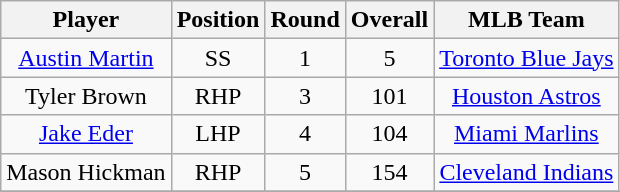<table class="wikitable" style="text-align:center;">
<tr>
<th>Player</th>
<th>Position</th>
<th>Round</th>
<th>Overall</th>
<th>MLB Team</th>
</tr>
<tr>
<td><a href='#'>Austin Martin</a></td>
<td>SS</td>
<td>1</td>
<td>5</td>
<td><a href='#'>Toronto Blue Jays</a></td>
</tr>
<tr>
<td>Tyler Brown</td>
<td>RHP</td>
<td>3</td>
<td>101</td>
<td><a href='#'>Houston Astros</a></td>
</tr>
<tr>
<td><a href='#'>Jake Eder</a></td>
<td>LHP</td>
<td>4</td>
<td>104</td>
<td><a href='#'>Miami Marlins</a></td>
</tr>
<tr>
<td>Mason Hickman</td>
<td>RHP</td>
<td>5</td>
<td>154</td>
<td><a href='#'>Cleveland Indians</a></td>
</tr>
<tr>
</tr>
</table>
